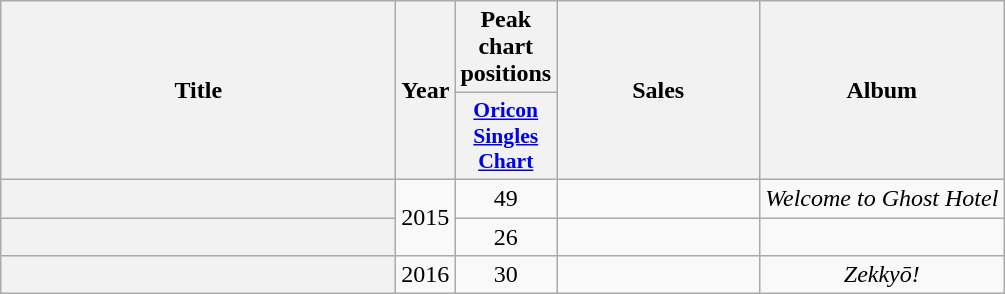<table class="wikitable plainrowheaders" style="text-align:center;" border="1">
<tr>
<th scope="col" rowspan="2" style="width:16em;">Title</th>
<th scope="col" rowspan="2">Year</th>
<th scope="col">Peak chart positions</th>
<th scope="col" rowspan="2" style="width:8em;">Sales</th>
<th scope="col" rowspan="2">Album</th>
</tr>
<tr>
<th scope="col" style="width:3em;font-size:90%;"><a href='#'>Oricon Singles Chart</a><br></th>
</tr>
<tr>
<th scope="row"></th>
<td rowspan="2">2015</td>
<td>49</td>
<td></td>
<td><em>Welcome to Ghost Hotel</em></td>
</tr>
<tr>
<th scope="row"></th>
<td>26</td>
<td></td>
<td></td>
</tr>
<tr>
<th scope="row"></th>
<td>2016</td>
<td>30</td>
<td></td>
<td><em>Zekkyō!</em></td>
</tr>
</table>
